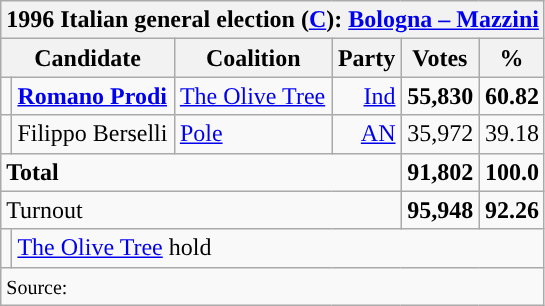<table class=wikitable style="text-align:right">
<tr>
<th colspan=6>1996 Italian general election (<a href='#'>C</a>): <a href='#'>Bologna – Mazzini</a></th>
</tr>
<tr>
<th colspan=2>Candidate</th>
<th>Coalition</th>
<th>Party</th>
<th>Votes</th>
<th>%</th>
</tr>
<tr>
<td></td>
<td align=left><strong><a href='#'>Romano Prodi</a></strong></td>
<td align=left><a href='#'>The Olive Tree</a></td>
<td><a href='#'>Ind</a></td>
<td><strong>55,830</strong></td>
<td><strong>60.82</strong></td>
</tr>
<tr>
<td></td>
<td align=left>Filippo Berselli</td>
<td align=left><a href='#'>Pole</a></td>
<td><a href='#'>AN</a></td>
<td>35,972</td>
<td>39.18</td>
</tr>
<tr>
<td align=left colspan=4><strong>Total</strong></td>
<td><strong>91,802</strong></td>
<td><strong>100.0</strong></td>
</tr>
<tr>
<td align=left colspan=4>Turnout</td>
<td><strong>95,948</strong></td>
<td><strong>92.26</strong></td>
</tr>
<tr>
<td></td>
<td align=left colspan=5><a href='#'>The Olive Tree</a> hold</td>
</tr>
<tr>
<td align=left colspan=6><small>Source: </small></td>
</tr>
</table>
